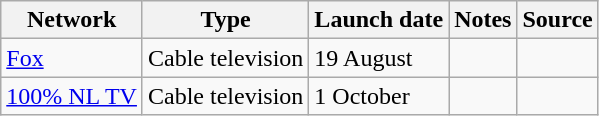<table class="wikitable sortable">
<tr>
<th>Network</th>
<th>Type</th>
<th>Launch date</th>
<th>Notes</th>
<th>Source</th>
</tr>
<tr>
<td><a href='#'>Fox</a></td>
<td>Cable television</td>
<td>19 August</td>
<td></td>
<td></td>
</tr>
<tr>
<td><a href='#'>100% NL TV</a></td>
<td>Cable television</td>
<td>1 October</td>
<td></td>
<td></td>
</tr>
</table>
